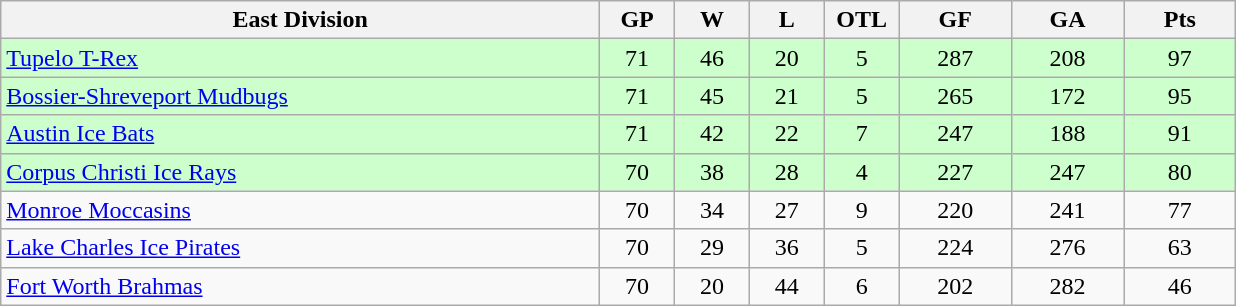<table class="wikitable">
<tr>
<th width="40%" bgcolor="#e0e0e0">East Division</th>
<th width="5%" bgcolor="#e0e0e0">GP</th>
<th width="5%" bgcolor="#e0e0e0">W</th>
<th width="5%" bgcolor="#e0e0e0">L</th>
<th width="5%" bgcolor="#e0e0e0">OTL</th>
<th width="7.5%" bgcolor="#e0e0e0">GF</th>
<th width="7.5%" bgcolor="#e0e0e0">GA</th>
<th width="7.5%" bgcolor="#e0e0e0">Pts</th>
</tr>
<tr align="center" bgcolor="#CCFFCC">
<td align="left"><a href='#'>Tupelo T-Rex</a></td>
<td>71</td>
<td>46</td>
<td>20</td>
<td>5</td>
<td>287</td>
<td>208</td>
<td>97</td>
</tr>
<tr align="center" bgcolor="#CCFFCC">
<td align="left"><a href='#'>Bossier-Shreveport Mudbugs</a></td>
<td>71</td>
<td>45</td>
<td>21</td>
<td>5</td>
<td>265</td>
<td>172</td>
<td>95</td>
</tr>
<tr align="center" bgcolor="#CCFFCC">
<td align="left"><a href='#'>Austin Ice Bats</a></td>
<td>71</td>
<td>42</td>
<td>22</td>
<td>7</td>
<td>247</td>
<td>188</td>
<td>91</td>
</tr>
<tr align="center" bgcolor="#CCFFCC">
<td align="left"><a href='#'>Corpus Christi Ice Rays</a></td>
<td>70</td>
<td>38</td>
<td>28</td>
<td>4</td>
<td>227</td>
<td>247</td>
<td>80</td>
</tr>
<tr align="center">
<td align="left"><a href='#'>Monroe Moccasins</a></td>
<td>70</td>
<td>34</td>
<td>27</td>
<td>9</td>
<td>220</td>
<td>241</td>
<td>77</td>
</tr>
<tr align="center">
<td align="left"><a href='#'>Lake Charles Ice Pirates</a></td>
<td>70</td>
<td>29</td>
<td>36</td>
<td>5</td>
<td>224</td>
<td>276</td>
<td>63</td>
</tr>
<tr align="center">
<td align="left"><a href='#'>Fort Worth Brahmas</a></td>
<td>70</td>
<td>20</td>
<td>44</td>
<td>6</td>
<td>202</td>
<td>282</td>
<td>46</td>
</tr>
</table>
